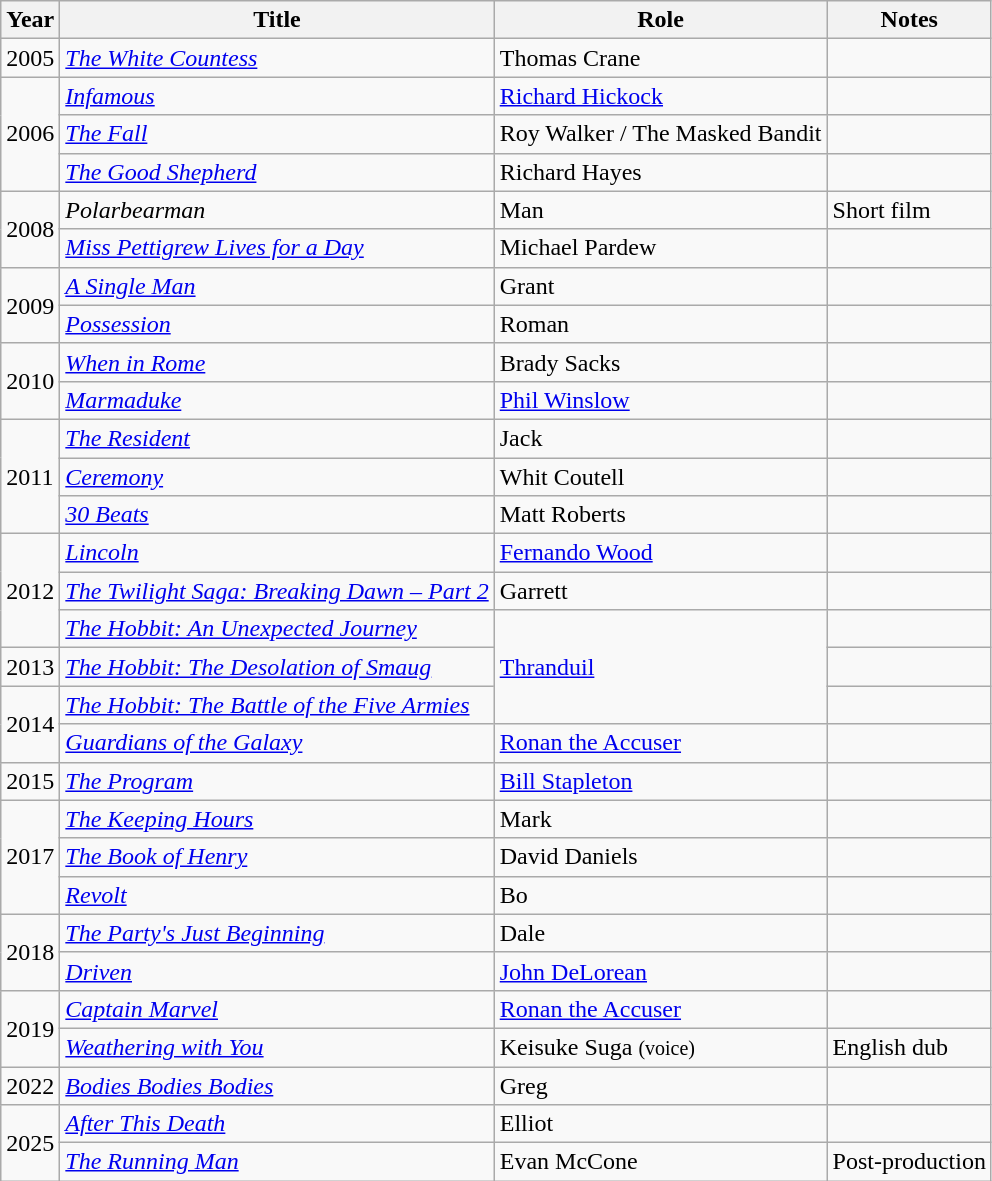<table class="wikitable sortable">
<tr>
<th>Year</th>
<th>Title</th>
<th>Role</th>
<th class="unsortable">Notes</th>
</tr>
<tr>
<td>2005</td>
<td><em><a href='#'>The White Countess</a></em></td>
<td>Thomas Crane</td>
<td></td>
</tr>
<tr>
<td rowspan=3>2006</td>
<td><em><a href='#'>Infamous</a></em></td>
<td><a href='#'>Richard Hickock</a></td>
<td></td>
</tr>
<tr>
<td><em><a href='#'>The Fall</a></em></td>
<td>Roy Walker / The Masked Bandit</td>
<td></td>
</tr>
<tr>
<td><em><a href='#'>The Good Shepherd</a></em></td>
<td>Richard Hayes</td>
<td></td>
</tr>
<tr>
<td rowspan=2>2008</td>
<td><em>Polarbearman</em></td>
<td>Man</td>
<td>Short film</td>
</tr>
<tr>
<td><em><a href='#'>Miss Pettigrew Lives for a Day</a></em></td>
<td>Michael Pardew</td>
<td></td>
</tr>
<tr>
<td rowspan=2>2009</td>
<td><em><a href='#'>A Single Man</a></em></td>
<td>Grant</td>
<td></td>
</tr>
<tr>
<td><em><a href='#'>Possession</a></em></td>
<td>Roman</td>
<td></td>
</tr>
<tr>
<td rowspan=2>2010</td>
<td><em><a href='#'>When in Rome</a></em></td>
<td>Brady Sacks</td>
<td></td>
</tr>
<tr>
<td><em><a href='#'>Marmaduke</a></em></td>
<td><a href='#'>Phil Winslow</a></td>
<td></td>
</tr>
<tr>
<td rowspan=3>2011</td>
<td><em><a href='#'>The Resident</a></em></td>
<td>Jack</td>
<td></td>
</tr>
<tr>
<td><em><a href='#'>Ceremony</a></em></td>
<td>Whit Coutell</td>
<td></td>
</tr>
<tr>
<td><em><a href='#'>30 Beats</a></em></td>
<td>Matt Roberts</td>
<td></td>
</tr>
<tr>
<td rowspan=3>2012</td>
<td><em><a href='#'>Lincoln</a></em></td>
<td><a href='#'>Fernando Wood</a></td>
<td></td>
</tr>
<tr>
<td><em><a href='#'>The Twilight Saga: Breaking Dawn – Part 2</a></em></td>
<td>Garrett</td>
<td></td>
</tr>
<tr>
<td><em><a href='#'>The Hobbit: An Unexpected Journey</a></em></td>
<td rowspan=3><a href='#'>Thranduil</a></td>
<td></td>
</tr>
<tr>
<td>2013</td>
<td><em><a href='#'>The Hobbit: The Desolation of Smaug</a></em></td>
<td></td>
</tr>
<tr>
<td rowspan=2>2014</td>
<td><em><a href='#'>The Hobbit: The Battle of the Five Armies</a></em></td>
<td></td>
</tr>
<tr>
<td><em><a href='#'>Guardians of the Galaxy</a></em></td>
<td><a href='#'>Ronan the Accuser</a></td>
<td></td>
</tr>
<tr>
<td>2015</td>
<td><em><a href='#'>The Program</a></em></td>
<td><a href='#'>Bill Stapleton</a></td>
<td></td>
</tr>
<tr>
<td rowspan=3>2017</td>
<td><em><a href='#'>The Keeping Hours</a></em></td>
<td>Mark</td>
<td></td>
</tr>
<tr>
<td><em><a href='#'>The Book of Henry</a></em></td>
<td>David Daniels</td>
<td></td>
</tr>
<tr>
<td><em><a href='#'>Revolt</a></em></td>
<td>Bo</td>
<td></td>
</tr>
<tr>
<td rowspan=2>2018</td>
<td><em><a href='#'>The Party's Just Beginning</a></em></td>
<td>Dale</td>
<td></td>
</tr>
<tr>
<td><em><a href='#'>Driven</a></em></td>
<td><a href='#'>John DeLorean</a></td>
<td></td>
</tr>
<tr>
<td rowspan=2>2019</td>
<td><em><a href='#'>Captain Marvel</a></em></td>
<td><a href='#'>Ronan the Accuser</a></td>
<td></td>
</tr>
<tr>
<td><em><a href='#'>Weathering with You</a></em></td>
<td>Keisuke Suga <small>(voice)</small></td>
<td>English dub</td>
</tr>
<tr>
<td>2022</td>
<td><em><a href='#'>Bodies Bodies Bodies</a></em></td>
<td>Greg</td>
<td></td>
</tr>
<tr>
<td rowspan="2">2025</td>
<td><em><a href='#'>After This Death</a></em></td>
<td>Elliot</td>
<td></td>
</tr>
<tr>
<td><em><a href='#'>The Running Man</a></em></td>
<td>Evan McCone</td>
<td>Post-production</td>
</tr>
</table>
